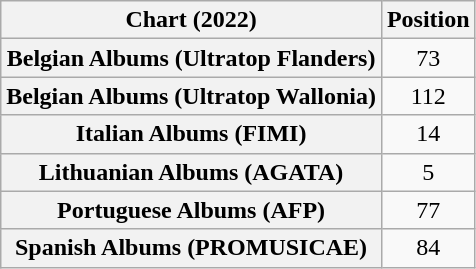<table class="wikitable sortable plainrowheaders" style="text-align:center">
<tr>
<th scope="col">Chart (2022)</th>
<th scope="col">Position</th>
</tr>
<tr>
<th scope="row">Belgian Albums (Ultratop Flanders)</th>
<td>73</td>
</tr>
<tr>
<th scope="row">Belgian Albums (Ultratop Wallonia)</th>
<td>112</td>
</tr>
<tr>
<th scope="row">Italian Albums (FIMI)</th>
<td>14</td>
</tr>
<tr>
<th scope="row">Lithuanian Albums (AGATA)</th>
<td>5</td>
</tr>
<tr>
<th scope="row">Portuguese Albums (AFP)</th>
<td>77</td>
</tr>
<tr>
<th scope="row">Spanish Albums (PROMUSICAE)</th>
<td>84</td>
</tr>
</table>
